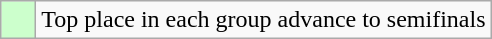<table class="wikitable">
<tr>
<td style="background:#cfc;">    </td>
<td>Top place in each group advance to semifinals</td>
</tr>
</table>
